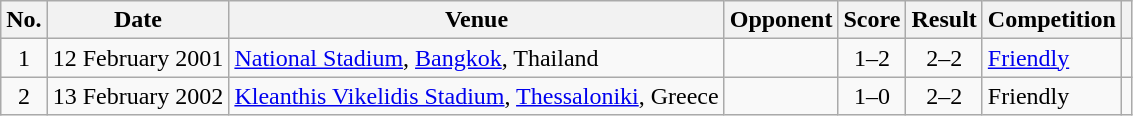<table class="wikitable sortable">
<tr>
<th scope="col">No.</th>
<th scope="col">Date</th>
<th scope="col">Venue</th>
<th scope="col">Opponent</th>
<th scope="col">Score</th>
<th scope="col">Result</th>
<th scope="col">Competition</th>
<th scope="col" class="unsortable"></th>
</tr>
<tr>
<td align="center">1</td>
<td>12 February 2001</td>
<td><a href='#'>National Stadium</a>, <a href='#'>Bangkok</a>, Thailand</td>
<td></td>
<td align="center">1–2</td>
<td align="center">2–2</td>
<td><a href='#'>Friendly</a></td>
<td></td>
</tr>
<tr>
<td align="center">2</td>
<td>13 February 2002</td>
<td><a href='#'>Kleanthis Vikelidis Stadium</a>, <a href='#'>Thessaloniki</a>, Greece</td>
<td></td>
<td align="center">1–0</td>
<td align="center">2–2</td>
<td>Friendly</td>
<td></td>
</tr>
</table>
